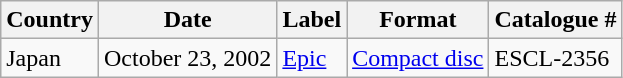<table class="wikitable">
<tr>
<th>Country</th>
<th>Date</th>
<th>Label</th>
<th>Format</th>
<th>Catalogue #</th>
</tr>
<tr>
<td rowspan="1">Japan</td>
<td>October 23, 2002</td>
<td rowspan="1"><a href='#'>Epic</a></td>
<td><a href='#'>Compact disc</a></td>
<td>ESCL-2356</td>
</tr>
</table>
